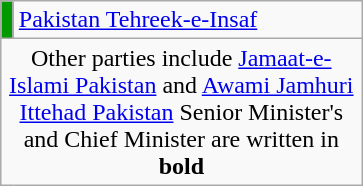<table class="wikitable">
<tr>
<td style="width:1px;; background:#090;"></td>
<td width=225><a href='#'>Pakistan Tehreek-e-Insaf</a></td>
</tr>
<tr>
<td colspan="2" style="text-align:center;">Other parties include <a href='#'>Jamaat-e-Islami Pakistan</a> and <a href='#'>Awami Jamhuri Ittehad Pakistan</a> Senior Minister's and Chief Minister are written in <strong>bold</strong></td>
</tr>
</table>
